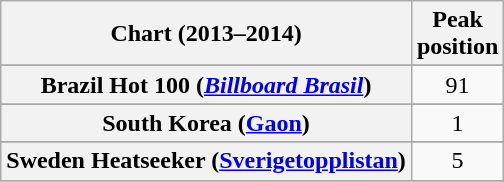<table class="wikitable sortable plainrowheaders">
<tr>
<th>Chart (2013–2014)</th>
<th>Peak<br>position</th>
</tr>
<tr>
</tr>
<tr>
</tr>
<tr>
</tr>
<tr>
</tr>
<tr>
</tr>
<tr>
<th scope="row">Brazil Hot 100 (<em><a href='#'>Billboard Brasil</a></em>)</th>
<td style="text-align:center;">91</td>
</tr>
<tr>
</tr>
<tr>
</tr>
<tr>
</tr>
<tr>
</tr>
<tr>
</tr>
<tr>
</tr>
<tr>
</tr>
<tr>
</tr>
<tr>
</tr>
<tr>
</tr>
<tr>
</tr>
<tr>
<th scope="row">South Korea (<a href='#'>Gaon</a>)</th>
<td style="text-align:center;">1</td>
</tr>
<tr>
</tr>
<tr>
<th scope="row">Sweden Heatseeker (<a href='#'>Sverigetopplistan</a>)<br><em></em></th>
<td style="text-align:center;">5</td>
</tr>
<tr>
</tr>
<tr>
</tr>
<tr>
</tr>
<tr>
</tr>
<tr>
</tr>
</table>
